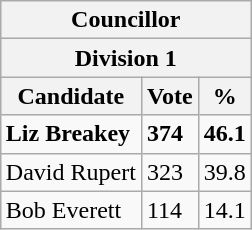<table class="wikitable collapsible collapsed" align="right">
<tr>
<th colspan=3>Councillor</th>
</tr>
<tr>
<th colspan=3>Division 1</th>
</tr>
<tr>
<th>Candidate</th>
<th>Vote</th>
<th>%</th>
</tr>
<tr>
<td><strong>Liz Breakey</strong></td>
<td><strong>374</strong></td>
<td><strong>46.1</strong></td>
</tr>
<tr>
<td>David Rupert</td>
<td>323</td>
<td>39.8</td>
</tr>
<tr>
<td>Bob Everett</td>
<td>114</td>
<td>14.1</td>
</tr>
</table>
